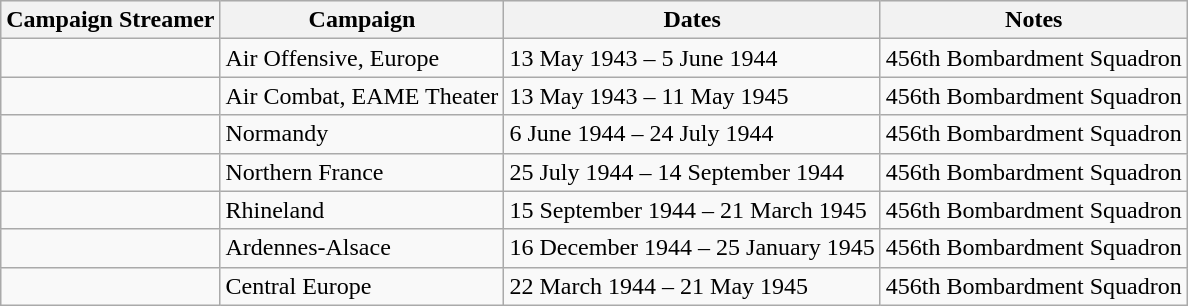<table class="wikitable">
<tr style="background:#efefef;">
<th>Campaign Streamer</th>
<th>Campaign</th>
<th>Dates</th>
<th>Notes</th>
</tr>
<tr>
<td></td>
<td>Air Offensive, Europe</td>
<td>13 May 1943 – 5 June 1944</td>
<td>456th Bombardment Squadron</td>
</tr>
<tr>
<td></td>
<td>Air Combat, EAME Theater</td>
<td>13 May 1943 – 11 May 1945</td>
<td>456th Bombardment Squadron</td>
</tr>
<tr>
<td></td>
<td>Normandy</td>
<td>6 June 1944 – 24 July 1944</td>
<td>456th Bombardment Squadron</td>
</tr>
<tr>
<td></td>
<td>Northern France</td>
<td>25 July 1944 – 14 September 1944</td>
<td>456th Bombardment Squadron</td>
</tr>
<tr>
<td></td>
<td>Rhineland</td>
<td>15 September 1944 – 21 March 1945</td>
<td>456th Bombardment Squadron</td>
</tr>
<tr>
<td></td>
<td>Ardennes-Alsace</td>
<td>16 December 1944 – 25 January 1945</td>
<td>456th Bombardment Squadron</td>
</tr>
<tr>
<td></td>
<td>Central Europe</td>
<td>22 March 1944 – 21 May 1945</td>
<td>456th Bombardment Squadron</td>
</tr>
</table>
